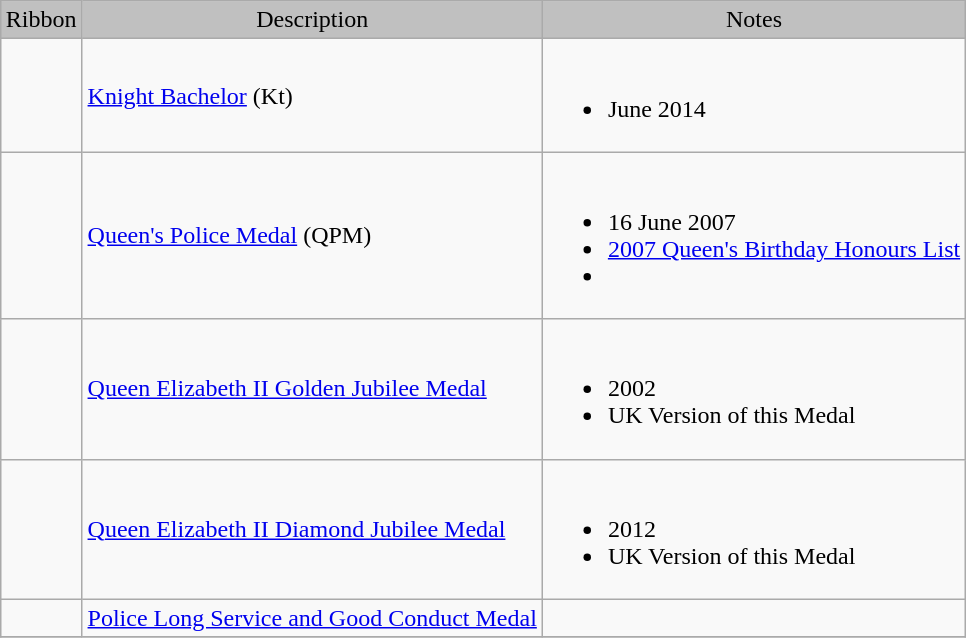<table class="wikitable" style="margin:1em auto;">
<tr style="background:silver;" align="center">
<td>Ribbon</td>
<td>Description</td>
<td>Notes</td>
</tr>
<tr>
<td></td>
<td><a href='#'>Knight Bachelor</a> (Kt)</td>
<td><br><ul><li>June 2014</li></ul></td>
</tr>
<tr>
<td></td>
<td><a href='#'>Queen's Police Medal</a> (QPM)</td>
<td><br><ul><li>16 June 2007</li><li><a href='#'>2007 Queen's Birthday Honours List</a></li><li></li></ul></td>
</tr>
<tr>
<td></td>
<td><a href='#'>Queen Elizabeth II Golden Jubilee Medal</a></td>
<td><br><ul><li>2002</li><li>UK Version of this Medal</li></ul></td>
</tr>
<tr>
<td></td>
<td><a href='#'>Queen Elizabeth II Diamond Jubilee Medal</a></td>
<td><br><ul><li>2012</li><li>UK Version of this Medal</li></ul></td>
</tr>
<tr>
<td></td>
<td><a href='#'>Police Long Service and Good Conduct Medal</a></td>
<td></td>
</tr>
<tr>
</tr>
</table>
